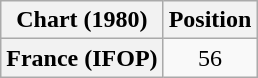<table class="wikitable sortable plainrowheaders" style="text-align:center">
<tr>
<th>Chart (1980)</th>
<th>Position</th>
</tr>
<tr>
<th scope="row">France (IFOP)</th>
<td>56</td>
</tr>
</table>
